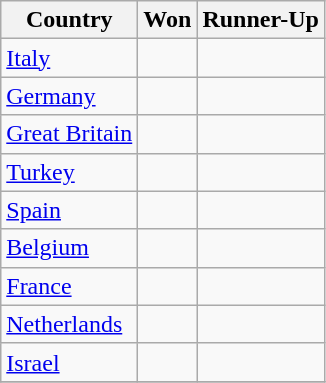<table class="wikitable sortable">
<tr>
<th>Country</th>
<th>Won</th>
<th>Runner-Up</th>
</tr>
<tr>
<td> <a href='#'>Italy</a></td>
<td></td>
<td></td>
</tr>
<tr>
<td> <a href='#'>Germany</a></td>
<td></td>
<td></td>
</tr>
<tr>
<td> <a href='#'>Great Britain</a></td>
<td></td>
<td></td>
</tr>
<tr>
<td> <a href='#'>Turkey</a></td>
<td></td>
<td></td>
</tr>
<tr>
<td> <a href='#'>Spain</a></td>
<td></td>
<td></td>
</tr>
<tr>
<td> <a href='#'>Belgium</a></td>
<td></td>
<td></td>
</tr>
<tr>
<td> <a href='#'>France</a></td>
<td></td>
<td></td>
</tr>
<tr>
<td> <a href='#'>Netherlands</a></td>
<td></td>
<td></td>
</tr>
<tr>
<td> <a href='#'>Israel</a></td>
<td></td>
<td></td>
</tr>
<tr>
</tr>
</table>
